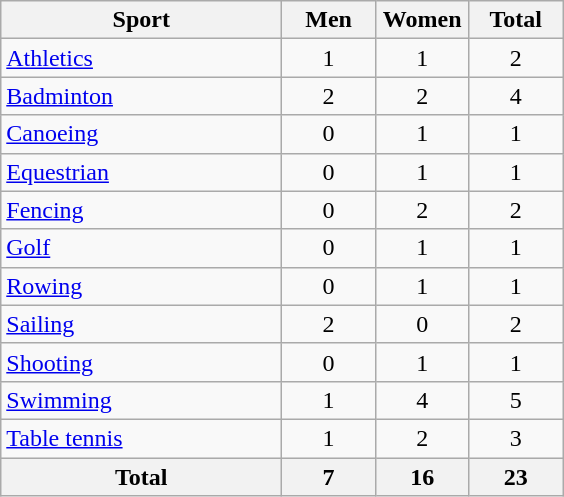<table class="wikitable sortable" style="text-align:center;">
<tr>
<th width=180>Sport</th>
<th width=55>Men</th>
<th width=55>Women</th>
<th width=55>Total</th>
</tr>
<tr>
<td align=left><a href='#'>Athletics</a></td>
<td>1</td>
<td>1</td>
<td>2</td>
</tr>
<tr>
<td align=left><a href='#'>Badminton</a></td>
<td>2</td>
<td>2</td>
<td>4</td>
</tr>
<tr>
<td align=left><a href='#'>Canoeing</a></td>
<td>0</td>
<td>1</td>
<td>1</td>
</tr>
<tr>
<td align=left><a href='#'>Equestrian</a></td>
<td>0</td>
<td>1</td>
<td>1</td>
</tr>
<tr>
<td align=left><a href='#'>Fencing</a></td>
<td>0</td>
<td>2</td>
<td>2</td>
</tr>
<tr>
<td align=left><a href='#'>Golf</a></td>
<td>0</td>
<td>1</td>
<td>1</td>
</tr>
<tr>
<td align=left><a href='#'>Rowing</a></td>
<td>0</td>
<td>1</td>
<td>1</td>
</tr>
<tr>
<td align=left><a href='#'>Sailing</a></td>
<td>2</td>
<td>0</td>
<td>2</td>
</tr>
<tr>
<td align=left><a href='#'>Shooting</a></td>
<td>0</td>
<td>1</td>
<td>1</td>
</tr>
<tr>
<td align=left><a href='#'>Swimming</a></td>
<td>1</td>
<td>4</td>
<td>5</td>
</tr>
<tr>
<td align=left><a href='#'>Table tennis</a></td>
<td>1</td>
<td>2</td>
<td>3</td>
</tr>
<tr>
<th>Total</th>
<th>7</th>
<th>16</th>
<th>23</th>
</tr>
</table>
